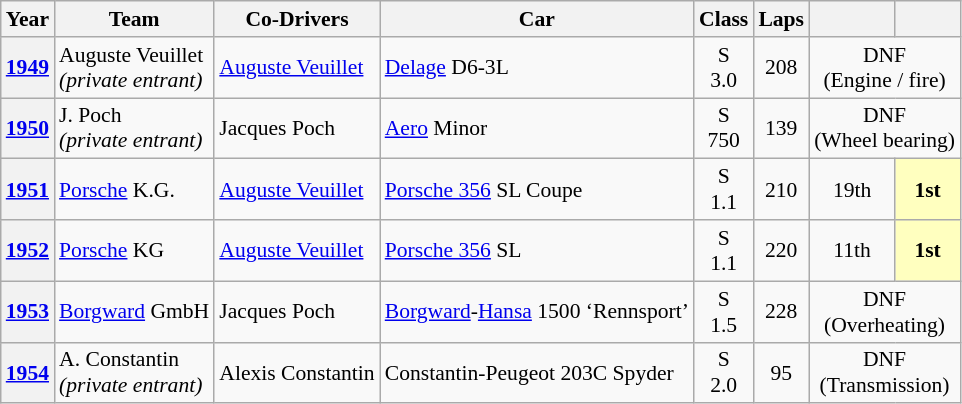<table class="wikitable" style="text-align:center; font-size:90%">
<tr>
<th>Year</th>
<th>Team</th>
<th>Co-Drivers</th>
<th>Car</th>
<th>Class</th>
<th>Laps</th>
<th></th>
<th></th>
</tr>
<tr>
<th><a href='#'>1949</a></th>
<td align=left> Auguste Veuillet<br><em>(private entrant)</em></td>
<td align=left> <a href='#'>Auguste Veuillet</a></td>
<td align=left><a href='#'>Delage</a> D6-3L</td>
<td>S<br>3.0</td>
<td>208</td>
<td colspan=2>DNF<br>(Engine / fire)</td>
</tr>
<tr>
<th><a href='#'>1950</a></th>
<td align=left> J. Poch<br><em>(private entrant)</em></td>
<td align=left> Jacques Poch</td>
<td align=left><a href='#'>Aero</a> Minor</td>
<td>S<br>750</td>
<td>139</td>
<td colspan=2>DNF<br>(Wheel bearing)</td>
</tr>
<tr>
<th><a href='#'>1951</a></th>
<td align=left> <a href='#'>Porsche</a> K.G.</td>
<td align=left> <a href='#'>Auguste Veuillet</a></td>
<td align=left><a href='#'>Porsche 356</a> SL Coupe</td>
<td>S<br>1.1</td>
<td>210</td>
<td>19th</td>
<td style="background:#ffffbf;"><strong>1st</strong></td>
</tr>
<tr>
<th><a href='#'>1952</a></th>
<td align=left> <a href='#'>Porsche</a> KG</td>
<td align=left> <a href='#'>Auguste Veuillet</a></td>
<td align=left><a href='#'>Porsche 356</a> SL</td>
<td>S<br>1.1</td>
<td>220</td>
<td>11th</td>
<td style="background:#ffffbf;"><strong>1st</strong></td>
</tr>
<tr>
<th><a href='#'>1953</a></th>
<td align=left> <a href='#'>Borgward</a> GmbH</td>
<td align=left> Jacques Poch</td>
<td align=left><a href='#'>Borgward</a>-<a href='#'>Hansa</a> 1500 ‘Rennsport’</td>
<td>S<br>1.5</td>
<td>228</td>
<td colspan=2>DNF<br>(Overheating)</td>
</tr>
<tr>
<th><a href='#'>1954</a></th>
<td align=left> A. Constantin<br><em>(private entrant)</em></td>
<td align=left> Alexis Constantin</td>
<td align=left>Constantin-Peugeot 203C Spyder</td>
<td>S<br>2.0</td>
<td>95</td>
<td colspan=2>DNF<br>(Transmission)</td>
</tr>
</table>
